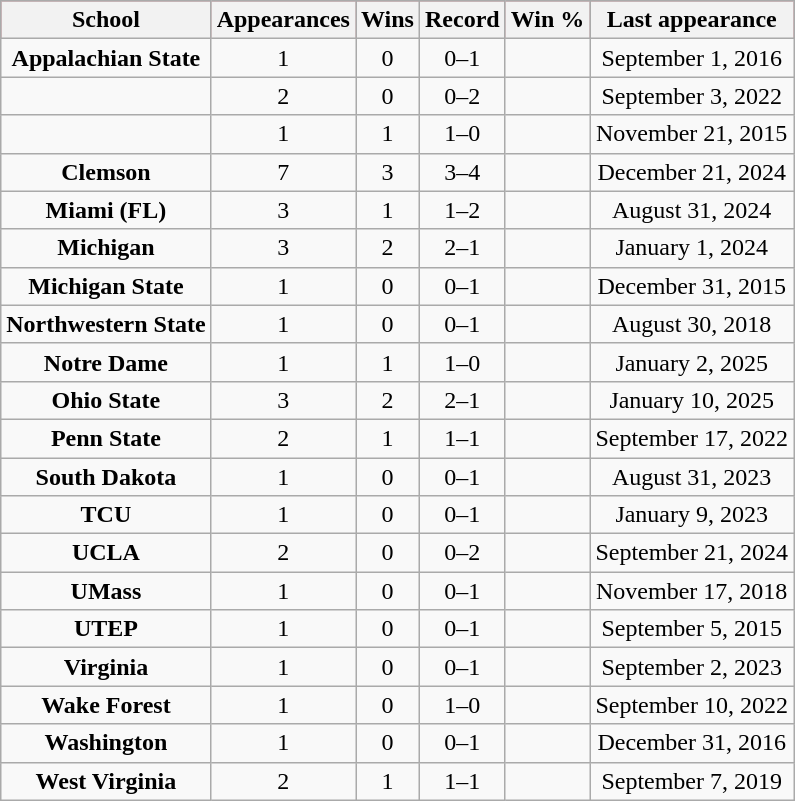<table class="wikitable sortable" style="text-align:center">
<tr style="background:#A32638;"|>
<th>School</th>
<th>Appearances</th>
<th>Wins</th>
<th class="unsortable">Record</th>
<th>Win %</th>
<th>Last appearance</th>
</tr>
<tr style=>
<td><strong>Appalachian State</strong></td>
<td>1</td>
<td>0</td>
<td>0–1</td>
<td></td>
<td>September 1, 2016</td>
</tr>
<tr style=>
<td></td>
<td>2</td>
<td>0</td>
<td>0–2</td>
<td></td>
<td>September 3, 2022</td>
</tr>
<tr style=>
<td></td>
<td>1</td>
<td>1</td>
<td>1–0</td>
<td></td>
<td>November 21, 2015</td>
</tr>
<tr style=>
<td><strong>Clemson</strong></td>
<td>7</td>
<td>3</td>
<td>3–4</td>
<td></td>
<td>December 21, 2024</td>
</tr>
<tr style=>
<td><strong>Miami (FL)</strong></td>
<td>3</td>
<td>1</td>
<td>1–2</td>
<td></td>
<td>August 31, 2024</td>
</tr>
<tr style=>
<td><strong>Michigan</strong></td>
<td>3</td>
<td>2</td>
<td>2–1</td>
<td></td>
<td>January 1, 2024</td>
</tr>
<tr style=>
<td><strong>Michigan State</strong></td>
<td>1</td>
<td>0</td>
<td>0–1</td>
<td></td>
<td>December 31, 2015</td>
</tr>
<tr style=>
<td><strong>Northwestern State</strong></td>
<td>1</td>
<td>0</td>
<td>0–1</td>
<td></td>
<td>August 30, 2018</td>
</tr>
<tr style=>
<td><strong>Notre Dame</strong></td>
<td>1</td>
<td>1</td>
<td>1–0</td>
<td></td>
<td>January 2, 2025</td>
</tr>
<tr style=>
<td><strong>Ohio State</strong></td>
<td>3</td>
<td>2</td>
<td>2–1</td>
<td></td>
<td>January 10, 2025</td>
</tr>
<tr style=>
<td><strong>Penn State</strong></td>
<td>2</td>
<td>1</td>
<td>1–1</td>
<td></td>
<td>September 17, 2022</td>
</tr>
<tr style=>
<td><strong>South Dakota</strong></td>
<td>1</td>
<td>0</td>
<td>0–1</td>
<td></td>
<td>August 31, 2023</td>
</tr>
<tr style=>
<td><strong>TCU</strong></td>
<td>1</td>
<td>0</td>
<td>0–1</td>
<td></td>
<td>January 9, 2023</td>
</tr>
<tr style=>
<td><strong>UCLA</strong></td>
<td>2</td>
<td>0</td>
<td>0–2</td>
<td></td>
<td>September 21, 2024</td>
</tr>
<tr style=>
<td><strong>UMass</strong></td>
<td>1</td>
<td>0</td>
<td>0–1</td>
<td></td>
<td>November 17, 2018</td>
</tr>
<tr style=>
<td><strong>UTEP</strong></td>
<td>1</td>
<td>0</td>
<td>0–1</td>
<td></td>
<td>September 5, 2015</td>
</tr>
<tr style=>
<td><strong>Virginia</strong></td>
<td>1</td>
<td>0</td>
<td>0–1</td>
<td></td>
<td>September 2, 2023</td>
</tr>
<tr style=>
<td><strong>Wake Forest</strong></td>
<td>1</td>
<td>0</td>
<td>1–0</td>
<td></td>
<td>September 10, 2022</td>
</tr>
<tr style=>
<td><strong>Washington</strong></td>
<td>1</td>
<td>0</td>
<td>0–1</td>
<td></td>
<td>December 31, 2016</td>
</tr>
<tr style=>
<td><strong>West Virginia</strong></td>
<td>2</td>
<td>1</td>
<td>1–1</td>
<td></td>
<td>September 7, 2019</td>
</tr>
</table>
